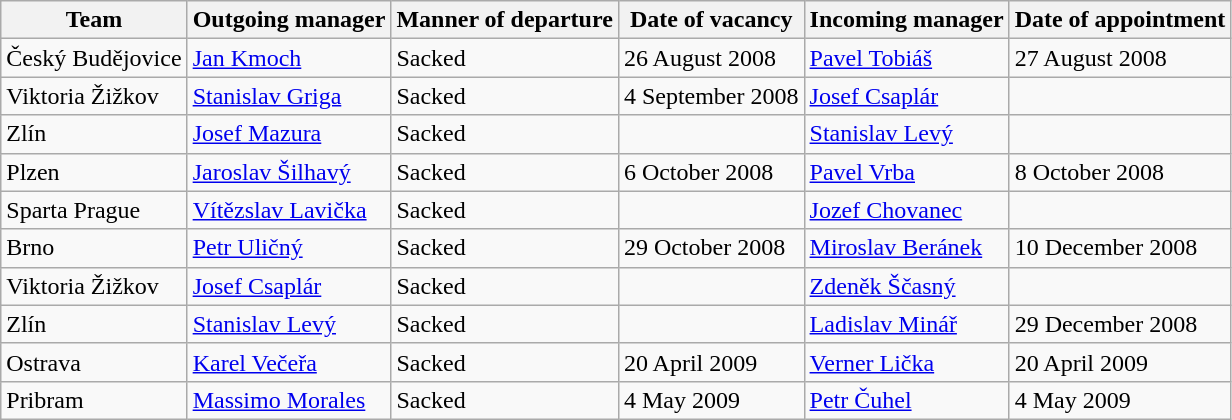<table class="wikitable">
<tr>
<th>Team</th>
<th>Outgoing manager</th>
<th>Manner of departure</th>
<th>Date of vacancy</th>
<th>Incoming manager</th>
<th>Date of appointment</th>
</tr>
<tr>
<td>Český Budějovice</td>
<td> <a href='#'>Jan Kmoch</a></td>
<td>Sacked</td>
<td>26 August 2008</td>
<td> <a href='#'>Pavel Tobiáš</a></td>
<td>27 August 2008</td>
</tr>
<tr>
<td>Viktoria Žižkov</td>
<td> <a href='#'>Stanislav Griga</a></td>
<td>Sacked</td>
<td>4 September 2008</td>
<td> <a href='#'>Josef Csaplár</a></td>
<td></td>
</tr>
<tr>
<td>Zlín</td>
<td> <a href='#'>Josef Mazura</a></td>
<td>Sacked</td>
<td></td>
<td> <a href='#'>Stanislav Levý</a> </td>
<td></td>
</tr>
<tr>
<td>Plzen</td>
<td> <a href='#'>Jaroslav Šilhavý</a></td>
<td>Sacked</td>
<td>6 October 2008</td>
<td> <a href='#'>Pavel Vrba</a></td>
<td>8 October 2008</td>
</tr>
<tr>
<td>Sparta Prague</td>
<td> <a href='#'>Vítězslav Lavička</a></td>
<td>Sacked</td>
<td></td>
<td> <a href='#'>Jozef Chovanec</a></td>
<td></td>
</tr>
<tr>
<td>Brno</td>
<td> <a href='#'>Petr Uličný</a></td>
<td>Sacked</td>
<td>29 October 2008</td>
<td> <a href='#'>Miroslav Beránek</a> </td>
<td>10 December 2008</td>
</tr>
<tr>
<td>Viktoria Žižkov</td>
<td> <a href='#'>Josef Csaplár</a></td>
<td>Sacked</td>
<td></td>
<td> <a href='#'>Zdeněk Ščasný</a></td>
<td></td>
</tr>
<tr>
<td>Zlín</td>
<td> <a href='#'>Stanislav Levý</a></td>
<td>Sacked</td>
<td></td>
<td> <a href='#'>Ladislav Minář</a></td>
<td>29 December 2008</td>
</tr>
<tr>
<td>Ostrava</td>
<td> <a href='#'>Karel Večeřa</a></td>
<td>Sacked</td>
<td>20 April 2009</td>
<td> <a href='#'>Verner Lička</a></td>
<td>20 April 2009</td>
</tr>
<tr>
<td>Pribram</td>
<td> <a href='#'>Massimo Morales</a></td>
<td>Sacked</td>
<td>4 May 2009</td>
<td> <a href='#'>Petr Čuhel</a></td>
<td>4 May 2009</td>
</tr>
</table>
